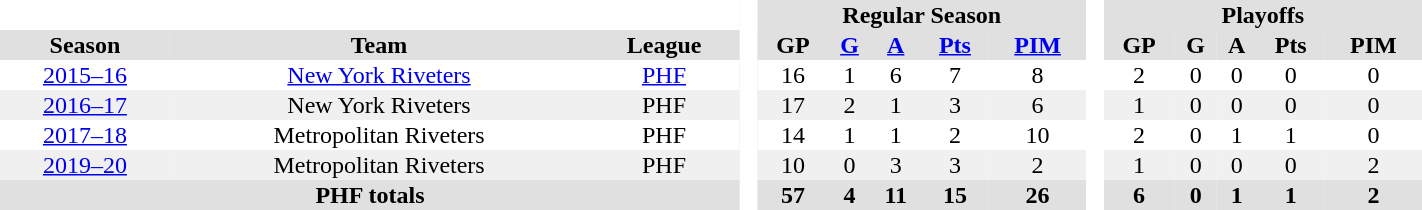<table border="0" cellpadding="1" cellspacing="0" style="text-align:center; width:75%">
<tr bgcolor="#e0e0e0">
<th colspan="3"  bgcolor="#ffffff"> </th>
<th rowspan="99" bgcolor="#ffffff"> </th>
<th colspan="5">Regular Season</th>
<th rowspan="99" bgcolor="#ffffff"> </th>
<th colspan="5">Playoffs</th>
</tr>
<tr bgcolor="#e0e0e0">
<th>Season</th>
<th>Team</th>
<th>League</th>
<th>GP</th>
<th><a href='#'>G</a></th>
<th><a href='#'>A</a></th>
<th><a href='#'>Pts</a></th>
<th><a href='#'>PIM</a></th>
<th>GP</th>
<th>G</th>
<th>A</th>
<th>Pts</th>
<th>PIM</th>
</tr>
<tr>
<td><a href='#'>2015–16</a></td>
<td><a href='#'>New York Riveters</a></td>
<td><a href='#'>PHF</a></td>
<td>16</td>
<td>1</td>
<td>6</td>
<td>7</td>
<td>8</td>
<td>2</td>
<td>0</td>
<td>0</td>
<td>0</td>
<td>0</td>
</tr>
<tr bgcolor="#f0f0f0">
<td><a href='#'>2016–17</a></td>
<td>New York Riveters</td>
<td>PHF</td>
<td>17</td>
<td>2</td>
<td>1</td>
<td>3</td>
<td>6</td>
<td>1</td>
<td>0</td>
<td>0</td>
<td>0</td>
<td>0</td>
</tr>
<tr>
<td><a href='#'>2017–18</a></td>
<td>Metropolitan Riveters</td>
<td>PHF</td>
<td>14</td>
<td>1</td>
<td>1</td>
<td>2</td>
<td>10</td>
<td>2</td>
<td>0</td>
<td>1</td>
<td>1</td>
<td>0</td>
</tr>
<tr bgcolor="#f0f0f0">
<td><a href='#'>2019–20</a></td>
<td>Metropolitan Riveters</td>
<td>PHF</td>
<td>10</td>
<td>0</td>
<td>3</td>
<td>3</td>
<td>2</td>
<td>1</td>
<td>0</td>
<td>0</td>
<td>0</td>
<td>2</td>
</tr>
<tr bgcolor="#e0e0e0">
<th colspan="3">PHF totals</th>
<th>57</th>
<th>4</th>
<th>11</th>
<th>15</th>
<th>26</th>
<th>6</th>
<th>0</th>
<th>1</th>
<th>1</th>
<th>2</th>
</tr>
</table>
